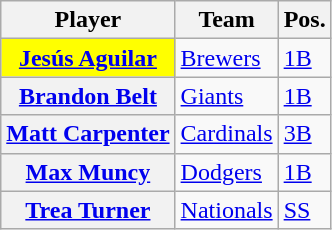<table class="wikitable plainrowheaders">
<tr>
<th scope="col">Player</th>
<th scope="col">Team</th>
<th scope="col">Pos.</th>
</tr>
<tr>
<th scope="row" style="background:yellow;"><a href='#'>Jesús Aguilar</a></th>
<td><a href='#'>Brewers</a></td>
<td><a href='#'>1B</a></td>
</tr>
<tr>
<th scope="row"><a href='#'>Brandon Belt</a></th>
<td><a href='#'>Giants</a></td>
<td><a href='#'>1B</a></td>
</tr>
<tr>
<th scope="row"><a href='#'>Matt Carpenter</a></th>
<td><a href='#'>Cardinals</a></td>
<td><a href='#'>3B</a></td>
</tr>
<tr>
<th scope="row"><a href='#'>Max Muncy</a></th>
<td><a href='#'>Dodgers</a></td>
<td><a href='#'>1B</a></td>
</tr>
<tr>
<th scope="row"><a href='#'>Trea Turner</a></th>
<td><a href='#'>Nationals</a></td>
<td><a href='#'>SS</a></td>
</tr>
</table>
